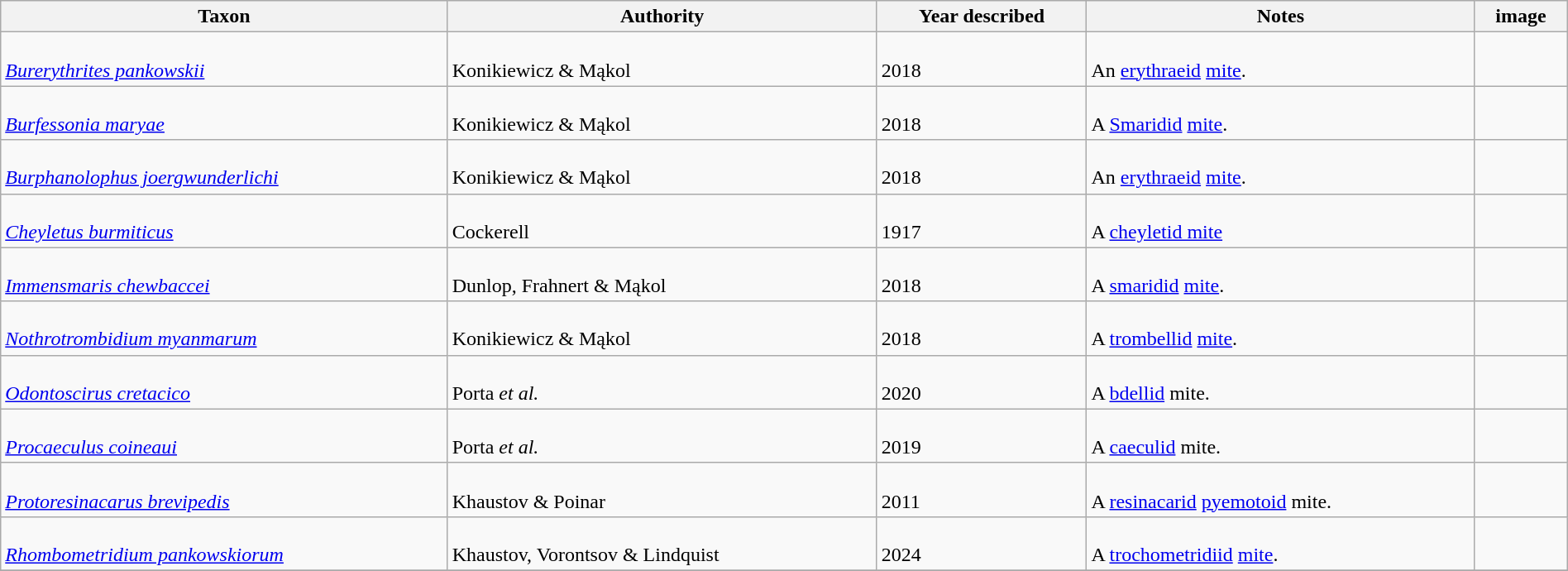<table class="wikitable sortable" align="center" width="100%">
<tr>
<th>Taxon</th>
<th>Authority</th>
<th>Year described</th>
<th>Notes</th>
<th>image</th>
</tr>
<tr>
<td><br><em><a href='#'>Burerythrites pankowskii</a></em></td>
<td><br>Konikiewicz & Mąkol</td>
<td><br>2018</td>
<td><br>An <a href='#'>erythraeid</a> <a href='#'>mite</a>.</td>
<td></td>
</tr>
<tr>
<td><br><em><a href='#'>Burfessonia maryae</a></em></td>
<td><br>Konikiewicz & Mąkol</td>
<td><br>2018</td>
<td><br>A <a href='#'>Smaridid</a> <a href='#'>mite</a>.</td>
<td></td>
</tr>
<tr>
<td><br><em><a href='#'>Burphanolophus joergwunderlichi</a></em></td>
<td><br>Konikiewicz & Mąkol</td>
<td><br>2018</td>
<td><br>An <a href='#'>erythraeid</a> <a href='#'>mite</a>.</td>
<td></td>
</tr>
<tr>
<td><br><em><a href='#'>Cheyletus burmiticus</a></em></td>
<td><br>Cockerell</td>
<td><br>1917</td>
<td><br>A <a href='#'>cheyletid mite</a></td>
<td></td>
</tr>
<tr>
<td><br><em><a href='#'>Immensmaris chewbaccei</a></em></td>
<td><br>Dunlop, Frahnert & Mąkol</td>
<td><br>2018</td>
<td><br>A <a href='#'>smaridid</a> <a href='#'>mite</a>.</td>
<td><br></td>
</tr>
<tr>
<td><br><em><a href='#'>Nothrotrombidium myanmarum</a></em></td>
<td><br>Konikiewicz & Mąkol</td>
<td><br>2018</td>
<td><br>A <a href='#'>trombellid</a> <a href='#'>mite</a>.</td>
<td></td>
</tr>
<tr>
<td><br><em><a href='#'>Odontoscirus cretacico</a></em></td>
<td><br>Porta <em>et al.</em></td>
<td><br>2020</td>
<td><br>A <a href='#'>bdellid</a> mite.</td>
<td></td>
</tr>
<tr>
<td><br><em><a href='#'>Procaeculus coineaui</a></em></td>
<td><br>Porta <em>et al.</em></td>
<td><br>2019</td>
<td><br>A <a href='#'>caeculid</a> mite.</td>
<td></td>
</tr>
<tr>
<td><br><em><a href='#'>Protoresinacarus brevipedis</a></em></td>
<td><br>Khaustov & Poinar</td>
<td><br>2011</td>
<td><br>A <a href='#'>resinacarid</a> <a href='#'>pyemotoid</a> mite.</td>
<td></td>
</tr>
<tr>
<td><br><em><a href='#'>Rhombometridium pankowskiorum</a></em></td>
<td><br>Khaustov, Vorontsov & Lindquist</td>
<td><br>2024</td>
<td><br>A <a href='#'>trochometridiid</a> <a href='#'>mite</a>.</td>
<td></td>
</tr>
<tr>
</tr>
</table>
